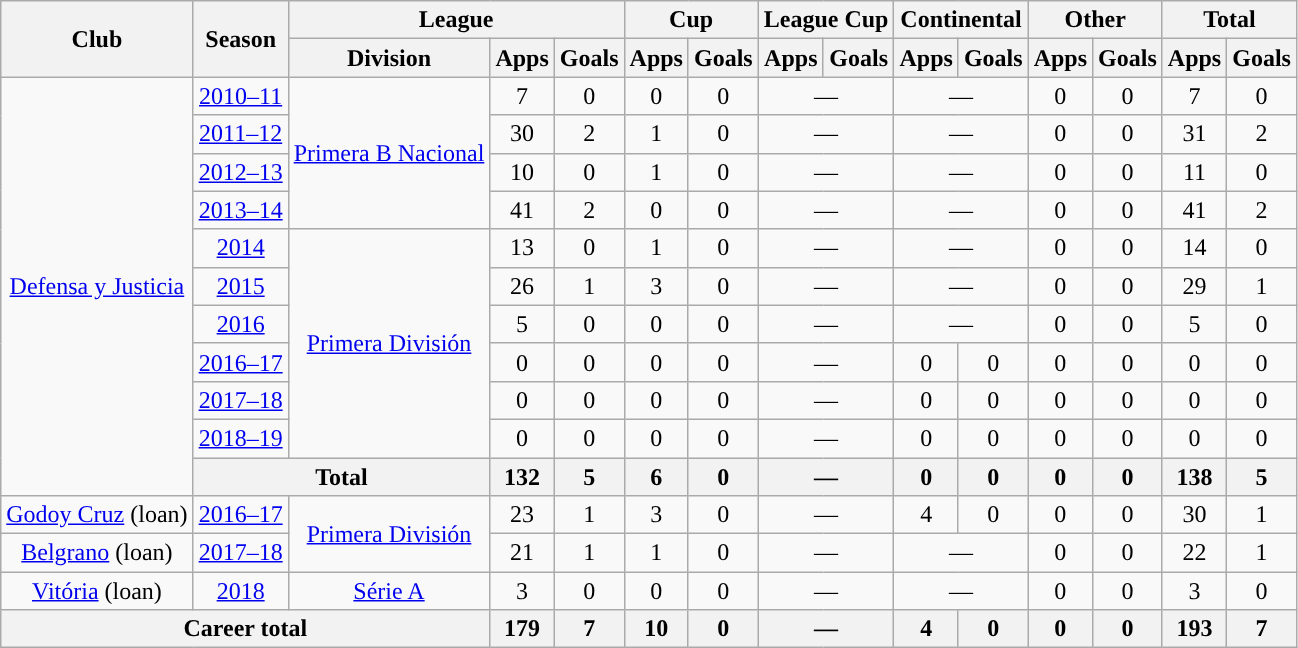<table class="wikitable" style="text-align:center">
<tr>
<th rowspan="2">Club</th>
<th rowspan="2">Season</th>
<th colspan="3">League</th>
<th colspan="2">Cup</th>
<th colspan="2">League Cup</th>
<th colspan="2">Continental</th>
<th colspan="2">Other</th>
<th colspan="2">Total</th>
</tr>
<tr>
<th>Division</th>
<th>Apps</th>
<th>Goals</th>
<th>Apps</th>
<th>Goals</th>
<th>Apps</th>
<th>Goals</th>
<th>Apps</th>
<th>Goals</th>
<th>Apps</th>
<th>Goals</th>
<th>Apps</th>
<th>Goals</th>
</tr>
<tr>
<td rowspan="11"><a href='#'>Defensa y Justicia</a></td>
<td><a href='#'>2010–11</a></td>
<td rowspan="4"><a href='#'>Primera B Nacional</a></td>
<td>7</td>
<td>0</td>
<td>0</td>
<td>0</td>
<td colspan="2">—</td>
<td colspan="2">—</td>
<td>0</td>
<td>0</td>
<td>7</td>
<td>0</td>
</tr>
<tr>
<td><a href='#'>2011–12</a></td>
<td>30</td>
<td>2</td>
<td>1</td>
<td>0</td>
<td colspan="2">—</td>
<td colspan="2">—</td>
<td>0</td>
<td>0</td>
<td>31</td>
<td>2</td>
</tr>
<tr>
<td><a href='#'>2012–13</a></td>
<td>10</td>
<td>0</td>
<td>1</td>
<td>0</td>
<td colspan="2">—</td>
<td colspan="2">—</td>
<td>0</td>
<td>0</td>
<td>11</td>
<td>0</td>
</tr>
<tr>
<td><a href='#'>2013–14</a></td>
<td>41</td>
<td>2</td>
<td>0</td>
<td>0</td>
<td colspan="2">—</td>
<td colspan="2">—</td>
<td>0</td>
<td>0</td>
<td>41</td>
<td>2</td>
</tr>
<tr>
<td><a href='#'>2014</a></td>
<td rowspan="6"><a href='#'>Primera División</a></td>
<td>13</td>
<td>0</td>
<td>1</td>
<td>0</td>
<td colspan="2">—</td>
<td colspan="2">—</td>
<td>0</td>
<td>0</td>
<td>14</td>
<td>0</td>
</tr>
<tr>
<td><a href='#'>2015</a></td>
<td>26</td>
<td>1</td>
<td>3</td>
<td>0</td>
<td colspan="2">—</td>
<td colspan="2">—</td>
<td>0</td>
<td>0</td>
<td>29</td>
<td>1</td>
</tr>
<tr>
<td><a href='#'>2016</a></td>
<td>5</td>
<td>0</td>
<td>0</td>
<td>0</td>
<td colspan="2">—</td>
<td colspan="2">—</td>
<td>0</td>
<td>0</td>
<td>5</td>
<td>0</td>
</tr>
<tr>
<td><a href='#'>2016–17</a></td>
<td>0</td>
<td>0</td>
<td>0</td>
<td>0</td>
<td colspan="2">—</td>
<td>0</td>
<td>0</td>
<td>0</td>
<td>0</td>
<td>0</td>
<td>0</td>
</tr>
<tr>
<td><a href='#'>2017–18</a></td>
<td>0</td>
<td>0</td>
<td>0</td>
<td>0</td>
<td colspan="2">—</td>
<td>0</td>
<td>0</td>
<td>0</td>
<td>0</td>
<td>0</td>
<td>0</td>
</tr>
<tr>
<td><a href='#'>2018–19</a></td>
<td>0</td>
<td>0</td>
<td>0</td>
<td>0</td>
<td colspan="2">—</td>
<td>0</td>
<td>0</td>
<td>0</td>
<td>0</td>
<td>0</td>
<td>0</td>
</tr>
<tr>
<th colspan="2">Total</th>
<th>132</th>
<th>5</th>
<th>6</th>
<th>0</th>
<th colspan="2">—</th>
<th>0</th>
<th>0</th>
<th>0</th>
<th>0</th>
<th>138</th>
<th>5</th>
</tr>
<tr>
<td rowspan="1"><a href='#'>Godoy Cruz</a> (loan)</td>
<td><a href='#'>2016–17</a></td>
<td rowspan="2"><a href='#'>Primera División</a></td>
<td>23</td>
<td>1</td>
<td>3</td>
<td>0</td>
<td colspan="2">—</td>
<td>4</td>
<td>0</td>
<td>0</td>
<td>0</td>
<td>30</td>
<td>1</td>
</tr>
<tr>
<td rowspan="1"><a href='#'>Belgrano</a> (loan)</td>
<td><a href='#'>2017–18</a></td>
<td>21</td>
<td>1</td>
<td>1</td>
<td>0</td>
<td colspan="2">—</td>
<td colspan="2">—</td>
<td>0</td>
<td>0</td>
<td>22</td>
<td>1</td>
</tr>
<tr>
<td rowspan="1"><a href='#'>Vitória</a> (loan)</td>
<td><a href='#'>2018</a></td>
<td rowspan="1"><a href='#'>Série A</a></td>
<td>3</td>
<td>0</td>
<td>0</td>
<td>0</td>
<td colspan="2">—</td>
<td colspan="2">—</td>
<td>0</td>
<td>0</td>
<td>3</td>
<td>0</td>
</tr>
<tr>
<th colspan="3">Career total</th>
<th>179</th>
<th>7</th>
<th>10</th>
<th>0</th>
<th colspan="2">—</th>
<th>4</th>
<th>0</th>
<th>0</th>
<th>0</th>
<th>193</th>
<th>7</th>
</tr>
</table>
